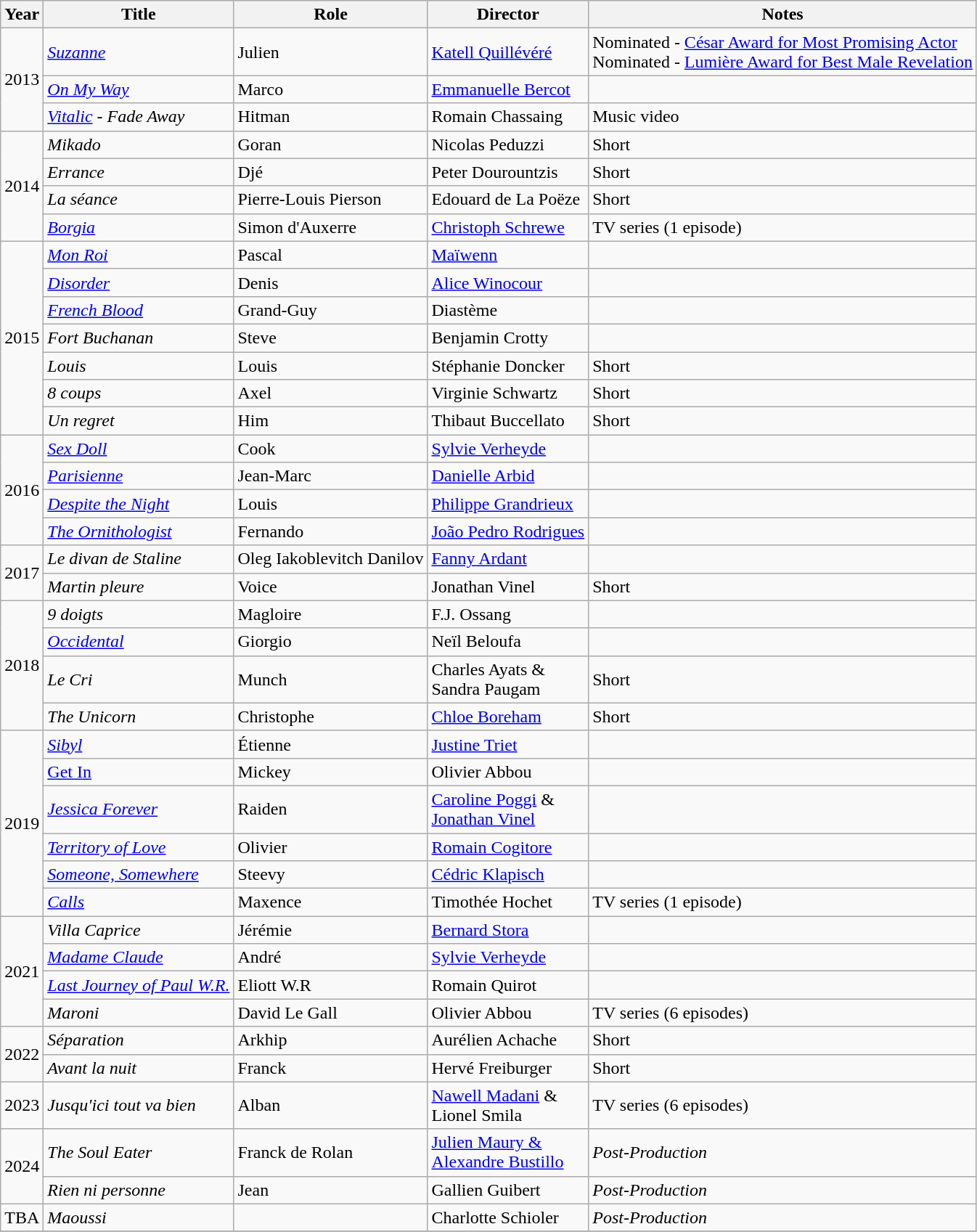<table class="wikitable sortable">
<tr>
<th>Year</th>
<th>Title</th>
<th>Role</th>
<th>Director</th>
<th>Notes</th>
</tr>
<tr>
<td rowspan=3>2013</td>
<td><em><a href='#'>Suzanne</a></em></td>
<td>Julien</td>
<td><a href='#'>Katell Quillévéré</a></td>
<td>Nominated - <a href='#'>César Award for Most Promising Actor</a><br>Nominated - <a href='#'>Lumière Award for Best Male Revelation</a></td>
</tr>
<tr>
<td><em><a href='#'>On My Way</a></em></td>
<td>Marco</td>
<td><a href='#'>Emmanuelle Bercot</a></td>
<td></td>
</tr>
<tr>
<td><em><a href='#'>Vitalic</a> - Fade Away</em></td>
<td>Hitman</td>
<td>Romain Chassaing</td>
<td>Music video</td>
</tr>
<tr>
<td rowspan=4>2014</td>
<td><em>Mikado</em></td>
<td>Goran</td>
<td>Nicolas Peduzzi</td>
<td>Short</td>
</tr>
<tr>
<td><em>Errance</em></td>
<td>Djé</td>
<td>Peter Dourountzis</td>
<td>Short</td>
</tr>
<tr>
<td><em>La séance</em></td>
<td>Pierre-Louis Pierson</td>
<td>Edouard de La Poëze</td>
<td>Short</td>
</tr>
<tr>
<td><em><a href='#'>Borgia</a></em></td>
<td>Simon d'Auxerre</td>
<td><a href='#'>Christoph Schrewe</a></td>
<td>TV series (1 episode)</td>
</tr>
<tr>
<td rowspan=7>2015</td>
<td><em><a href='#'>Mon Roi</a></em></td>
<td>Pascal</td>
<td><a href='#'>Maïwenn</a></td>
<td></td>
</tr>
<tr>
<td><em><a href='#'>Disorder</a></em></td>
<td>Denis</td>
<td><a href='#'>Alice Winocour</a></td>
<td></td>
</tr>
<tr>
<td><em><a href='#'>French Blood</a></em></td>
<td>Grand-Guy</td>
<td>Diastème</td>
<td></td>
</tr>
<tr>
<td><em>Fort Buchanan</em></td>
<td>Steve</td>
<td>Benjamin Crotty</td>
<td></td>
</tr>
<tr>
<td><em>Louis</em></td>
<td>Louis</td>
<td>Stéphanie Doncker</td>
<td>Short</td>
</tr>
<tr>
<td><em>8 coups</em></td>
<td>Axel</td>
<td>Virginie Schwartz</td>
<td>Short</td>
</tr>
<tr>
<td><em>Un regret</em></td>
<td>Him</td>
<td>Thibaut Buccellato</td>
<td>Short</td>
</tr>
<tr>
<td rowspan=4>2016</td>
<td><em><a href='#'>Sex Doll</a></em></td>
<td>Cook</td>
<td><a href='#'>Sylvie Verheyde</a></td>
<td></td>
</tr>
<tr>
<td><em><a href='#'>Parisienne</a></em></td>
<td>Jean-Marc</td>
<td><a href='#'>Danielle Arbid</a></td>
<td></td>
</tr>
<tr>
<td><em><a href='#'>Despite the Night</a></em></td>
<td>Louis</td>
<td><a href='#'>Philippe Grandrieux</a></td>
<td></td>
</tr>
<tr>
<td><em><a href='#'>The Ornithologist</a></em></td>
<td>Fernando</td>
<td><a href='#'>João Pedro Rodrigues</a></td>
<td></td>
</tr>
<tr>
<td rowspan=2>2017</td>
<td><em>Le divan de Staline</em></td>
<td>Oleg Iakoblevitch Danilov</td>
<td><a href='#'>Fanny Ardant</a></td>
<td></td>
</tr>
<tr>
<td><em>Martin pleure</em></td>
<td>Voice</td>
<td>Jonathan Vinel</td>
<td>Short</td>
</tr>
<tr>
<td rowspan=4>2018</td>
<td><em>9 doigts</em></td>
<td>Magloire</td>
<td>F.J. Ossang</td>
<td></td>
</tr>
<tr>
<td><em><a href='#'>Occidental</a></em></td>
<td>Giorgio</td>
<td>Neïl Beloufa</td>
<td></td>
</tr>
<tr>
<td><em>Le Cri</em></td>
<td>Munch</td>
<td>Charles Ayats &<br> Sandra Paugam</td>
<td>Short</td>
</tr>
<tr>
<td><em>The Unicorn</em></td>
<td>Christophe</td>
<td><a href='#'>Chloe Boreham</a></td>
<td>Short</td>
</tr>
<tr>
<td rowspan=6>2019</td>
<td><em><a href='#'>Sibyl</a></em></td>
<td>Étienne</td>
<td><a href='#'>Justine Triet</a></td>
<td></td>
</tr>
<tr>
<td><a href='#'>Get In</a></td>
<td>Mickey</td>
<td>Olivier Abbou</td>
<td></td>
</tr>
<tr>
<td><em><a href='#'>Jessica Forever</a></em></td>
<td>Raiden</td>
<td><a href='#'>Caroline Poggi</a> &<br> <a href='#'>Jonathan Vinel</a></td>
<td></td>
</tr>
<tr>
<td><em><a href='#'>Territory of Love</a></em></td>
<td>Olivier</td>
<td><a href='#'>Romain Cogitore</a></td>
<td></td>
</tr>
<tr>
<td><em><a href='#'>Someone, Somewhere</a></em></td>
<td>Steevy</td>
<td><a href='#'>Cédric Klapisch</a></td>
<td></td>
</tr>
<tr>
<td><em><a href='#'>Calls</a></em></td>
<td>Maxence</td>
<td>Timothée Hochet</td>
<td>TV series (1 episode)</td>
</tr>
<tr>
<td rowspan=4>2021</td>
<td><em>Villa Caprice</em></td>
<td>Jérémie</td>
<td><a href='#'>Bernard Stora</a></td>
<td></td>
</tr>
<tr>
<td><em><a href='#'>Madame Claude</a></em></td>
<td>André</td>
<td><a href='#'>Sylvie Verheyde</a></td>
<td></td>
</tr>
<tr>
<td><em><a href='#'>Last Journey of Paul W.R.</a></em></td>
<td>Eliott W.R</td>
<td>Romain Quirot</td>
<td></td>
</tr>
<tr>
<td><em>Maroni</em></td>
<td>David Le Gall</td>
<td>Olivier Abbou</td>
<td>TV series (6 episodes)</td>
</tr>
<tr>
<td rowspan=2>2022</td>
<td><em>Séparation</em></td>
<td>Arkhip</td>
<td>Aurélien Achache</td>
<td>Short</td>
</tr>
<tr>
<td><em>Avant la nuit</em></td>
<td>Franck</td>
<td>Hervé Freiburger</td>
<td>Short</td>
</tr>
<tr>
<td>2023</td>
<td><em>Jusqu'ici tout va bien</em></td>
<td>Alban</td>
<td><a href='#'>Nawell Madani</a> &<br> Lionel Smila</td>
<td>TV series (6 episodes)</td>
</tr>
<tr>
<td rowspan=2>2024</td>
<td><em>The Soul Eater</em></td>
<td>Franck de Rolan</td>
<td><a href='#'>Julien Maury &<br> Alexandre Bustillo</a></td>
<td><em>Post-Production</em></td>
</tr>
<tr>
<td><em>Rien ni personne</em></td>
<td>Jean</td>
<td>Gallien Guibert</td>
<td><em>Post-Production</em></td>
</tr>
<tr>
<td>TBA</td>
<td><em>Maoussi</em></td>
<td></td>
<td>Charlotte Schioler</td>
<td><em>Post-Production</em></td>
</tr>
<tr>
</tr>
</table>
